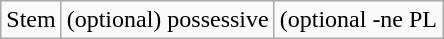<table class="wikitable">
<tr>
<td>Stem</td>
<td>(optional) possessive</td>
<td>(optional -ne PL</td>
</tr>
</table>
